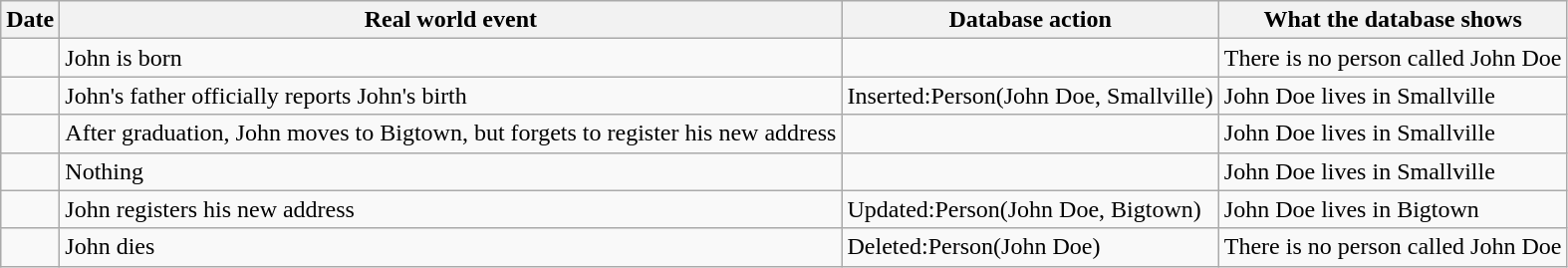<table class="wikitable">
<tr>
<th>Date</th>
<th>Real world event</th>
<th>Database action</th>
<th>What the database shows</th>
</tr>
<tr>
<td style="text-align:right;"></td>
<td>John is born</td>
<td></td>
<td>There is no person called John Doe</td>
</tr>
<tr>
<td style="text-align:right;"></td>
<td>John's father officially reports John's birth</td>
<td>Inserted:Person(John Doe, Smallville)</td>
<td>John Doe lives in Smallville</td>
</tr>
<tr>
<td style="text-align:right;"></td>
<td>After graduation, John moves to Bigtown, but forgets to register his new address</td>
<td></td>
<td>John Doe lives in Smallville</td>
</tr>
<tr>
<td style="text-align:right;"></td>
<td>Nothing</td>
<td></td>
<td>John Doe lives in Smallville</td>
</tr>
<tr>
<td style="text-align:right;"></td>
<td>John registers his new address</td>
<td>Updated:Person(John Doe, Bigtown)</td>
<td>John Doe lives in Bigtown</td>
</tr>
<tr>
<td style="text-align:right;"></td>
<td>John dies</td>
<td>Deleted:Person(John Doe)</td>
<td>There is no person called John Doe</td>
</tr>
</table>
